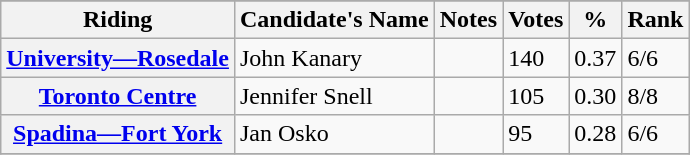<table class="wikitable sortable plainrowheaders">
<tr>
</tr>
<tr>
<th scope="col">Riding</th>
<th scope="col">Candidate's Name</th>
<th scope="col">Notes</th>
<th scope="col">Votes</th>
<th scope="col">%</th>
<th scope="col">Rank</th>
</tr>
<tr>
<th scope="row"><a href='#'>University—Rosedale</a></th>
<td>John Kanary</td>
<td></td>
<td>140</td>
<td>0.37</td>
<td>6/6</td>
</tr>
<tr>
<th scope="row"><a href='#'>Toronto Centre</a></th>
<td>Jennifer Snell</td>
<td></td>
<td>105</td>
<td>0.30</td>
<td>8/8</td>
</tr>
<tr>
<th scope="row"><a href='#'>Spadina—Fort York</a></th>
<td>Jan Osko</td>
<td></td>
<td>95</td>
<td>0.28</td>
<td>6/6</td>
</tr>
<tr>
</tr>
</table>
